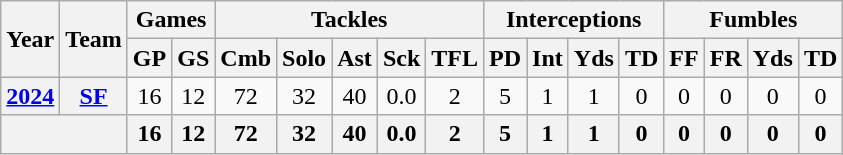<table class="wikitable" style="text-align:center;">
<tr>
<th rowspan="2">Year</th>
<th rowspan="2">Team</th>
<th colspan="2">Games</th>
<th colspan="5">Tackles</th>
<th colspan="4">Interceptions</th>
<th colspan="4">Fumbles</th>
</tr>
<tr>
<th>GP</th>
<th>GS</th>
<th>Cmb</th>
<th>Solo</th>
<th>Ast</th>
<th>Sck</th>
<th>TFL</th>
<th>PD</th>
<th>Int</th>
<th>Yds</th>
<th>TD</th>
<th>FF</th>
<th>FR</th>
<th>Yds</th>
<th>TD</th>
</tr>
<tr>
<th><a href='#'>2024</a></th>
<th><a href='#'>SF</a></th>
<td>16</td>
<td>12</td>
<td>72</td>
<td>32</td>
<td>40</td>
<td>0.0</td>
<td>2</td>
<td>5</td>
<td>1</td>
<td>1</td>
<td>0</td>
<td>0</td>
<td>0</td>
<td>0</td>
<td>0</td>
</tr>
<tr>
<th colspan="2"></th>
<th>16</th>
<th>12</th>
<th>72</th>
<th>32</th>
<th>40</th>
<th>0.0</th>
<th>2</th>
<th>5</th>
<th>1</th>
<th>1</th>
<th>0</th>
<th>0</th>
<th>0</th>
<th>0</th>
<th>0</th>
</tr>
</table>
